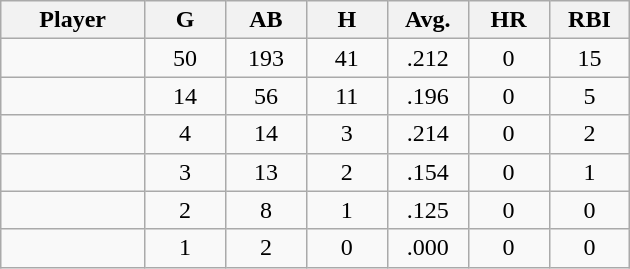<table class="wikitable sortable">
<tr>
<th bgcolor="#DDDDFF" width="16%">Player</th>
<th bgcolor="#DDDDFF" width="9%">G</th>
<th bgcolor="#DDDDFF" width="9%">AB</th>
<th bgcolor="#DDDDFF" width="9%">H</th>
<th bgcolor="#DDDDFF" width="9%">Avg.</th>
<th bgcolor="#DDDDFF" width="9%">HR</th>
<th bgcolor="#DDDDFF" width="9%">RBI</th>
</tr>
<tr align="center">
<td></td>
<td>50</td>
<td>193</td>
<td>41</td>
<td>.212</td>
<td>0</td>
<td>15</td>
</tr>
<tr align="center">
<td></td>
<td>14</td>
<td>56</td>
<td>11</td>
<td>.196</td>
<td>0</td>
<td>5</td>
</tr>
<tr align="center">
<td></td>
<td>4</td>
<td>14</td>
<td>3</td>
<td>.214</td>
<td>0</td>
<td>2</td>
</tr>
<tr align="center">
<td></td>
<td>3</td>
<td>13</td>
<td>2</td>
<td>.154</td>
<td>0</td>
<td>1</td>
</tr>
<tr align="center">
<td></td>
<td>2</td>
<td>8</td>
<td>1</td>
<td>.125</td>
<td>0</td>
<td>0</td>
</tr>
<tr align="center">
<td></td>
<td>1</td>
<td>2</td>
<td>0</td>
<td>.000</td>
<td>0</td>
<td>0</td>
</tr>
</table>
